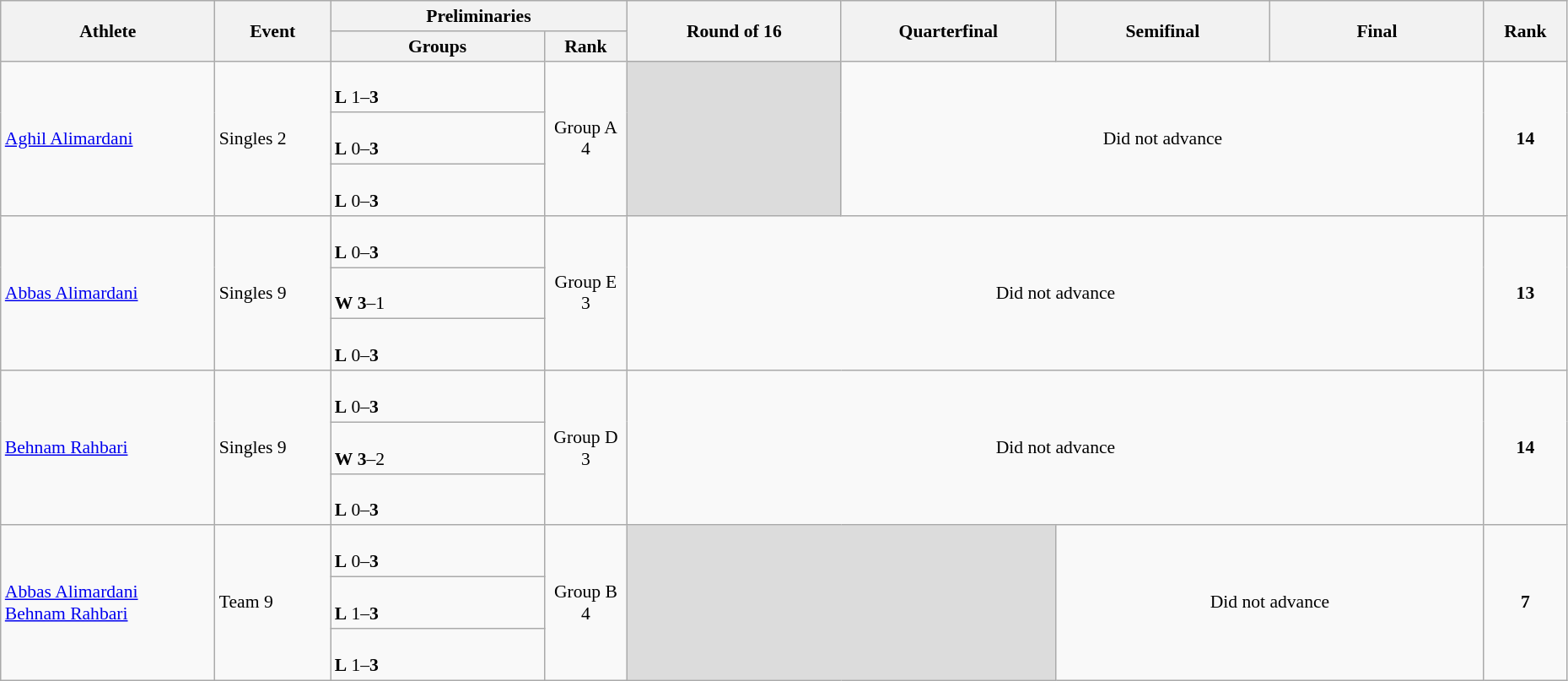<table class="wikitable" width="98%" style="text-align:left; font-size:90%">
<tr>
<th rowspan="2" width="13%">Athlete</th>
<th rowspan="2" width="7%">Event</th>
<th colspan="2">Preliminaries</th>
<th rowspan="2" width="13%">Round of 16</th>
<th rowspan="2" width="13%">Quarterfinal</th>
<th rowspan="2" width="13%">Semifinal</th>
<th rowspan="2" width="13%">Final</th>
<th rowspan="2" width="5%">Rank</th>
</tr>
<tr>
<th width="13%">Groups</th>
<th width="5%">Rank</th>
</tr>
<tr>
<td rowspan="3"><a href='#'>Aghil Alimardani</a></td>
<td rowspan="3">Singles 2</td>
<td><br><strong>L</strong> 1–<strong>3</strong></td>
<td rowspan="3" align=center>Group A<br>4</td>
<td rowspan="3" bgcolor=#DCDCDC></td>
<td colspan=3 rowspan="3" align=center>Did not advance</td>
<td rowspan="3" align="center"><strong>14</strong></td>
</tr>
<tr>
<td><br><strong>L</strong> 0–<strong>3</strong></td>
</tr>
<tr>
<td><br><strong>L</strong> 0–<strong>3</strong></td>
</tr>
<tr>
<td rowspan="3"><a href='#'>Abbas Alimardani</a></td>
<td rowspan="3">Singles 9</td>
<td><br><strong>L</strong> 0–<strong>3</strong></td>
<td rowspan="3" align=center>Group E<br>3</td>
<td colspan=4 rowspan="3" align=center>Did not advance</td>
<td rowspan="3" align="center"><strong>13</strong></td>
</tr>
<tr>
<td><br><strong>W</strong> <strong>3</strong>–1</td>
</tr>
<tr>
<td><br><strong>L</strong> 0–<strong>3</strong></td>
</tr>
<tr>
<td rowspan="3"><a href='#'>Behnam Rahbari</a></td>
<td rowspan="3">Singles 9</td>
<td><br><strong>L</strong> 0–<strong>3</strong></td>
<td rowspan="3" align=center>Group D<br>3</td>
<td colspan=4 rowspan="3" align=center>Did not advance</td>
<td rowspan="3" align="center"><strong>14</strong></td>
</tr>
<tr>
<td><br><strong>W</strong> <strong>3</strong>–2</td>
</tr>
<tr>
<td><br><strong>L</strong> 0–<strong>3</strong></td>
</tr>
<tr>
<td rowspan="3"><a href='#'>Abbas Alimardani</a><br><a href='#'>Behnam Rahbari</a></td>
<td rowspan="3">Team 9</td>
<td><br><strong>L</strong> 0–<strong>3</strong></td>
<td rowspan="3" align=center>Group B<br>4</td>
<td colspan=2 rowspan="3" bgcolor=#DCDCDC></td>
<td colspan=2 rowspan="3" align=center>Did not advance</td>
<td rowspan="3" align="center"><strong>7</strong></td>
</tr>
<tr>
<td><br><strong>L</strong> 1–<strong>3</strong></td>
</tr>
<tr>
<td><br><strong>L</strong> 1–<strong>3</strong></td>
</tr>
</table>
